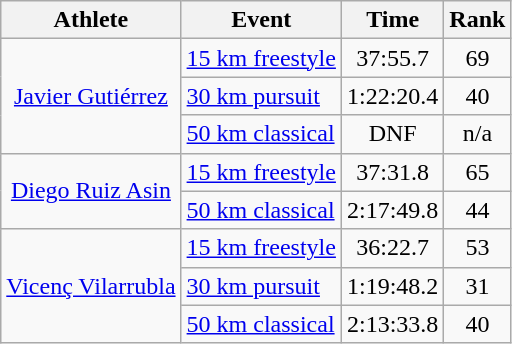<table class="wikitable" border="1">
<tr>
<th>Athlete</th>
<th>Event</th>
<th>Time</th>
<th>Rank</th>
</tr>
<tr align=center>
<td rowspan=3><a href='#'>Javier Gutiérrez</a></td>
<td align=left><a href='#'>15 km freestyle</a></td>
<td>37:55.7</td>
<td>69</td>
</tr>
<tr align=center>
<td align=left><a href='#'>30 km pursuit</a></td>
<td>1:22:20.4</td>
<td>40</td>
</tr>
<tr align=center>
<td align=left><a href='#'>50 km classical</a></td>
<td>DNF</td>
<td>n/a</td>
</tr>
<tr align=center>
<td rowspan=2><a href='#'>Diego Ruiz Asin</a></td>
<td align=left><a href='#'>15 km freestyle</a></td>
<td>37:31.8</td>
<td>65</td>
</tr>
<tr align=center>
<td align=left><a href='#'>50 km classical</a></td>
<td>2:17:49.8</td>
<td>44</td>
</tr>
<tr align=center>
<td rowspan=3><a href='#'>Vicenç Vilarrubla</a></td>
<td align=left><a href='#'>15 km freestyle</a></td>
<td>36:22.7</td>
<td>53</td>
</tr>
<tr align=center>
<td align=left><a href='#'>30 km pursuit</a></td>
<td>1:19:48.2</td>
<td>31</td>
</tr>
<tr align=center>
<td align=left><a href='#'>50 km classical</a></td>
<td>2:13:33.8</td>
<td>40</td>
</tr>
</table>
